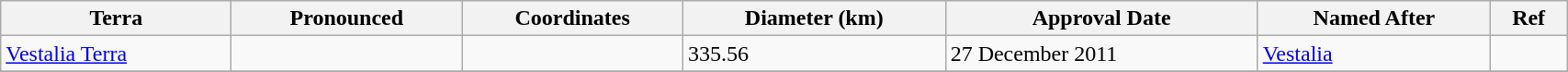<table class="wikitable" style="min-width: 90%;">
<tr>
<th style="width:10em">Terra</th>
<th style="width:10em">Pronounced</th>
<th>Coordinates</th>
<th>Diameter (km)</th>
<th>Approval Date</th>
<th>Named After</th>
<th>Ref</th>
</tr>
<tr>
<td><a href='#'>Vestalia Terra</a></td>
<td></td>
<td></td>
<td>335.56</td>
<td>27 December 2011</td>
<td><a href='#'>Vestalia</a></td>
<td></td>
</tr>
<tr>
</tr>
</table>
